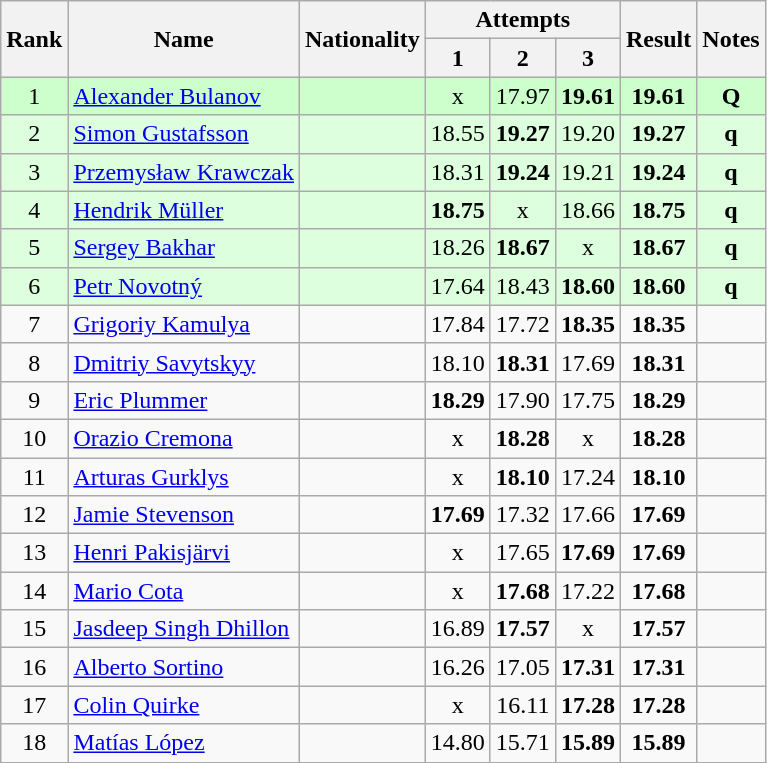<table class="wikitable sortable" style="text-align:center">
<tr>
<th rowspan=2>Rank</th>
<th rowspan=2>Name</th>
<th rowspan=2>Nationality</th>
<th colspan=3>Attempts</th>
<th rowspan=2>Result</th>
<th rowspan=2>Notes</th>
</tr>
<tr>
<th>1</th>
<th>2</th>
<th>3</th>
</tr>
<tr bgcolor=ccffcc>
<td>1</td>
<td align=left><a href='#'>Alexander Bulanov</a></td>
<td align=left></td>
<td>x</td>
<td>17.97</td>
<td><strong>19.61</strong></td>
<td><strong>19.61</strong></td>
<td><strong>Q</strong></td>
</tr>
<tr bgcolor=ddffdd>
<td>2</td>
<td align=left><a href='#'>Simon Gustafsson</a></td>
<td align=left></td>
<td>18.55</td>
<td><strong>19.27</strong></td>
<td>19.20</td>
<td><strong>19.27</strong></td>
<td><strong>q</strong></td>
</tr>
<tr bgcolor=ddffdd>
<td>3</td>
<td align=left><a href='#'>Przemysław Krawczak</a></td>
<td align=left></td>
<td>18.31</td>
<td><strong>19.24</strong></td>
<td>19.21</td>
<td><strong>19.24</strong></td>
<td><strong>q</strong></td>
</tr>
<tr bgcolor=ddffdd>
<td>4</td>
<td align=left><a href='#'>Hendrik Müller</a></td>
<td align=left></td>
<td><strong>18.75</strong></td>
<td>x</td>
<td>18.66</td>
<td><strong>18.75</strong></td>
<td><strong>q</strong></td>
</tr>
<tr bgcolor=ddffdd>
<td>5</td>
<td align=left><a href='#'>Sergey Bakhar</a></td>
<td align=left></td>
<td>18.26</td>
<td><strong>18.67</strong></td>
<td>x</td>
<td><strong>18.67</strong></td>
<td><strong>q</strong></td>
</tr>
<tr bgcolor=ddffdd>
<td>6</td>
<td align=left><a href='#'>Petr Novotný</a></td>
<td align=left></td>
<td>17.64</td>
<td>18.43</td>
<td><strong>18.60</strong></td>
<td><strong>18.60</strong></td>
<td><strong>q</strong></td>
</tr>
<tr>
<td>7</td>
<td align=left><a href='#'>Grigoriy Kamulya</a></td>
<td align=left></td>
<td>17.84</td>
<td>17.72</td>
<td><strong>18.35</strong></td>
<td><strong>18.35</strong></td>
<td></td>
</tr>
<tr>
<td>8</td>
<td align=left><a href='#'>Dmitriy Savytskyy</a></td>
<td align=left></td>
<td>18.10</td>
<td><strong>18.31</strong></td>
<td>17.69</td>
<td><strong>18.31</strong></td>
<td></td>
</tr>
<tr>
<td>9</td>
<td align=left><a href='#'>Eric Plummer</a></td>
<td align=left></td>
<td><strong>18.29</strong></td>
<td>17.90</td>
<td>17.75</td>
<td><strong>18.29</strong></td>
<td></td>
</tr>
<tr>
<td>10</td>
<td align=left><a href='#'>Orazio Cremona</a></td>
<td align=left></td>
<td>x</td>
<td><strong>18.28</strong></td>
<td>x</td>
<td><strong>18.28</strong></td>
<td></td>
</tr>
<tr>
<td>11</td>
<td align=left><a href='#'>Arturas Gurklys</a></td>
<td align=left></td>
<td>x</td>
<td><strong>18.10</strong></td>
<td>17.24</td>
<td><strong>18.10</strong></td>
<td></td>
</tr>
<tr>
<td>12</td>
<td align=left><a href='#'>Jamie Stevenson</a></td>
<td align=left></td>
<td><strong>17.69</strong></td>
<td>17.32</td>
<td>17.66</td>
<td><strong>17.69</strong></td>
<td></td>
</tr>
<tr>
<td>13</td>
<td align=left><a href='#'>Henri Pakisjärvi</a></td>
<td align=left></td>
<td>x</td>
<td>17.65</td>
<td><strong>17.69</strong></td>
<td><strong>17.69</strong></td>
<td></td>
</tr>
<tr>
<td>14</td>
<td align=left><a href='#'>Mario Cota</a></td>
<td align=left></td>
<td>x</td>
<td><strong>17.68</strong></td>
<td>17.22</td>
<td><strong>17.68</strong></td>
<td></td>
</tr>
<tr>
<td>15</td>
<td align=left><a href='#'>Jasdeep Singh Dhillon</a></td>
<td align=left></td>
<td>16.89</td>
<td><strong>17.57</strong></td>
<td>x</td>
<td><strong>17.57</strong></td>
<td></td>
</tr>
<tr>
<td>16</td>
<td align=left><a href='#'>Alberto Sortino</a></td>
<td align=left></td>
<td>16.26</td>
<td>17.05</td>
<td><strong>17.31</strong></td>
<td><strong>17.31</strong></td>
<td></td>
</tr>
<tr>
<td>17</td>
<td align=left><a href='#'>Colin Quirke</a></td>
<td align=left></td>
<td>x</td>
<td>16.11</td>
<td><strong>17.28</strong></td>
<td><strong>17.28</strong></td>
<td></td>
</tr>
<tr>
<td>18</td>
<td align=left><a href='#'>Matías López</a></td>
<td align=left></td>
<td>14.80</td>
<td>15.71</td>
<td><strong>15.89</strong></td>
<td><strong>15.89</strong></td>
<td></td>
</tr>
</table>
